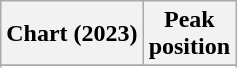<table class="wikitable sortable plainrowheaders" style="text-align:center;">
<tr>
<th scope="col">Chart (2023)</th>
<th scope="col">Peak<br>position</th>
</tr>
<tr>
</tr>
<tr>
</tr>
<tr>
</tr>
<tr>
</tr>
<tr>
</tr>
<tr>
</tr>
</table>
